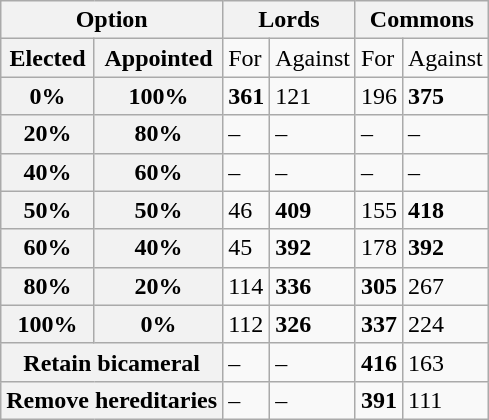<table class="wikitable">
<tr>
<th colspan="2">Option</th>
<th colspan="2">Lords</th>
<th colspan="2">Commons</th>
</tr>
<tr>
<th>Elected</th>
<th>Appointed</th>
<td>For</td>
<td>Against</td>
<td>For</td>
<td>Against</td>
</tr>
<tr>
<th>0%</th>
<th>100%</th>
<td><strong>361</strong></td>
<td>121</td>
<td>196</td>
<td><strong>375</strong></td>
</tr>
<tr>
<th>20%</th>
<th>80%</th>
<td>–</td>
<td>–</td>
<td>–</td>
<td>–</td>
</tr>
<tr>
<th>40%</th>
<th>60%</th>
<td>–</td>
<td>–</td>
<td>–</td>
<td>–</td>
</tr>
<tr>
<th>50%</th>
<th>50%</th>
<td>46</td>
<td><strong>409</strong></td>
<td>155</td>
<td><strong>418</strong></td>
</tr>
<tr>
<th>60%</th>
<th>40%</th>
<td>45</td>
<td><strong>392</strong></td>
<td>178</td>
<td><strong>392</strong></td>
</tr>
<tr>
<th>80%</th>
<th>20%</th>
<td>114</td>
<td><strong>336</strong></td>
<td><strong>305</strong></td>
<td>267</td>
</tr>
<tr>
<th>100%</th>
<th>0%</th>
<td>112</td>
<td><strong>326</strong></td>
<td><strong>337</strong></td>
<td>224</td>
</tr>
<tr>
<th colspan="2">Retain bicameral</th>
<td>–</td>
<td>–</td>
<td><strong>416</strong></td>
<td>163</td>
</tr>
<tr>
<th colspan="2">Remove hereditaries</th>
<td>–</td>
<td>–</td>
<td><strong>391</strong></td>
<td>111</td>
</tr>
</table>
